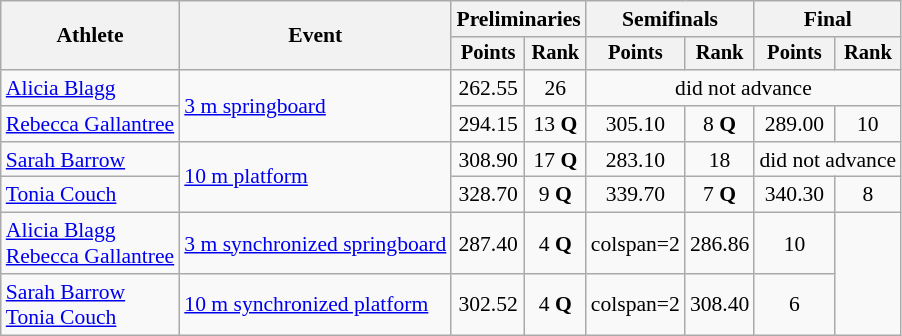<table class=wikitable style="font-size:90%;">
<tr>
<th rowspan="2">Athlete</th>
<th rowspan="2">Event</th>
<th colspan="2">Preliminaries</th>
<th colspan="2">Semifinals</th>
<th colspan="2">Final</th>
</tr>
<tr style="font-size:95%">
<th>Points</th>
<th>Rank</th>
<th>Points</th>
<th>Rank</th>
<th>Points</th>
<th>Rank</th>
</tr>
<tr align=center>
<td align=left><a href='#'>Alicia Blagg</a></td>
<td align=left rowspan=2><a href='#'>3 m springboard</a></td>
<td>262.55</td>
<td>26</td>
<td colspan=4>did not advance</td>
</tr>
<tr align=center>
<td align=left><a href='#'>Rebecca Gallantree</a></td>
<td>294.15</td>
<td>13 <strong>Q</strong></td>
<td>305.10</td>
<td>8 <strong>Q</strong></td>
<td>289.00</td>
<td>10</td>
</tr>
<tr align=center>
<td align=left><a href='#'>Sarah Barrow</a></td>
<td align=left rowspan=2><a href='#'>10 m platform</a></td>
<td>308.90</td>
<td>17 <strong>Q</strong></td>
<td>283.10</td>
<td>18</td>
<td colspan=2>did not advance</td>
</tr>
<tr align=center>
<td align=left><a href='#'>Tonia Couch</a></td>
<td>328.70</td>
<td>9 <strong>Q</strong></td>
<td>339.70</td>
<td>7 <strong>Q</strong></td>
<td>340.30</td>
<td>8</td>
</tr>
<tr align=center>
<td align=left><a href='#'>Alicia Blagg</a><br><a href='#'>Rebecca Gallantree</a></td>
<td align=left><a href='#'>3 m synchronized springboard</a></td>
<td>287.40</td>
<td>4 <strong>Q</strong></td>
<td>colspan=2 </td>
<td>286.86</td>
<td>10</td>
</tr>
<tr align=center>
<td align=left><a href='#'>Sarah Barrow</a><br><a href='#'>Tonia Couch</a></td>
<td align=left><a href='#'>10 m synchronized platform</a></td>
<td>302.52</td>
<td>4 <strong>Q</strong></td>
<td>colspan=2 </td>
<td>308.40</td>
<td>6</td>
</tr>
</table>
